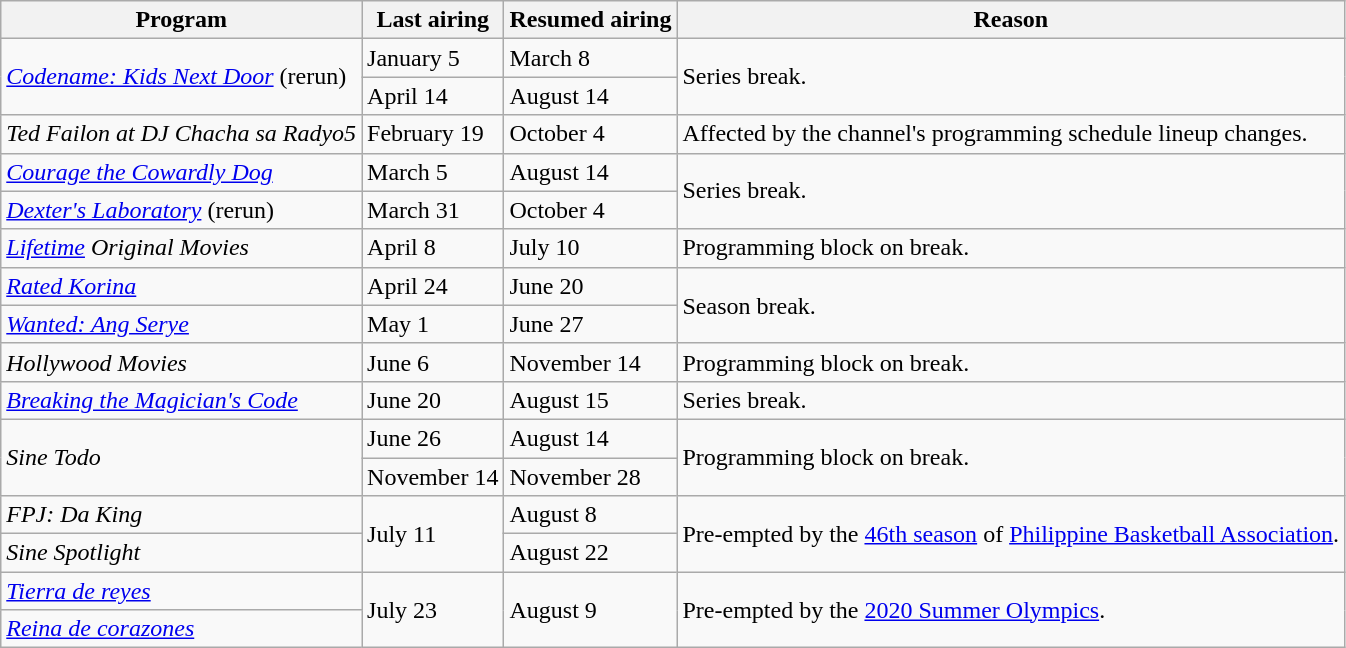<table class="wikitable">
<tr>
<th>Program</th>
<th>Last airing</th>
<th>Resumed airing</th>
<th>Reason</th>
</tr>
<tr>
<td rowspan="2"><em><a href='#'>Codename: Kids Next Door</a></em> (rerun)</td>
<td>January 5</td>
<td>March 8</td>
<td rowspan="2">Series break.</td>
</tr>
<tr>
<td>April 14</td>
<td>August 14</td>
</tr>
<tr>
<td><em>Ted Failon at DJ Chacha sa Radyo5</em></td>
<td>February 19</td>
<td>October 4</td>
<td>Affected by the channel's programming schedule lineup changes.</td>
</tr>
<tr>
<td><em><a href='#'>Courage the Cowardly Dog</a></em></td>
<td>March 5</td>
<td>August 14</td>
<td rowspan="2">Series break.</td>
</tr>
<tr>
<td><em><a href='#'>Dexter's Laboratory</a></em> (rerun)</td>
<td>March 31</td>
<td>October 4</td>
</tr>
<tr>
<td><em><a href='#'>Lifetime</a> Original Movies</em></td>
<td>April 8</td>
<td>July 10</td>
<td>Programming block on break.</td>
</tr>
<tr>
<td><em><a href='#'>Rated Korina</a></em></td>
<td>April 24</td>
<td>June 20</td>
<td rowspan="2">Season break.</td>
</tr>
<tr>
<td><em><a href='#'>Wanted: Ang Serye</a></em></td>
<td>May 1</td>
<td>June 27</td>
</tr>
<tr>
<td><em>Hollywood Movies</em></td>
<td>June 6</td>
<td>November 14</td>
<td>Programming block on break.</td>
</tr>
<tr>
<td><em><a href='#'>Breaking the Magician's Code</a></em></td>
<td>June 20</td>
<td>August 15</td>
<td>Series break.</td>
</tr>
<tr>
<td rowspan="2"><em>Sine Todo</em></td>
<td>June 26</td>
<td>August 14</td>
<td rowspan="2">Programming block on break.</td>
</tr>
<tr>
<td>November 14</td>
<td>November 28</td>
</tr>
<tr>
<td><em>FPJ: Da King</em></td>
<td rowspan="2">July 11</td>
<td>August 8</td>
<td rowspan="2">Pre-empted by the <a href='#'>46th season</a> of <a href='#'>Philippine Basketball Association</a>.</td>
</tr>
<tr>
<td><em>Sine Spotlight</em></td>
<td>August 22</td>
</tr>
<tr>
<td><em><a href='#'>Tierra de reyes</a></em></td>
<td rowspan="2">July 23</td>
<td rowspan="2">August 9</td>
<td rowspan="2">Pre-empted by the <a href='#'>2020 Summer Olympics</a>.</td>
</tr>
<tr>
<td><em><a href='#'>Reina de corazones</a></em></td>
</tr>
</table>
